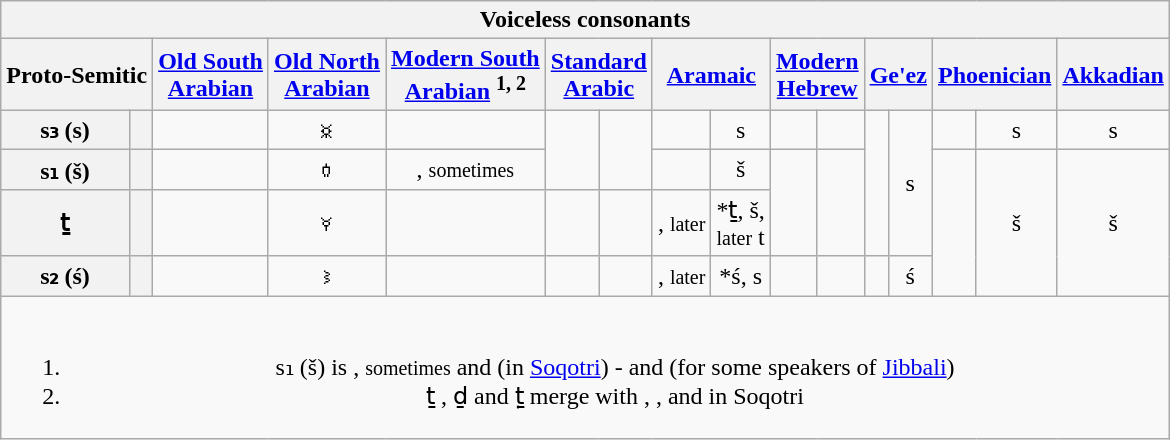<table class="wikitable" style="text-align:center;">
<tr>
<th colspan="16">Voiceless consonants</th>
</tr>
<tr>
<th colspan="2">Proto-Semitic</th>
<th><a href='#'>Old South<br>Arabian</a></th>
<th><a href='#'>Old North<br>Arabian</a></th>
<th><a href='#'>Modern South<br>Arabian</a> <sup>1, 2</sup></th>
<th colspan="2"><a href='#'>Standard<br>Arabic</a></th>
<th colspan="2"><a href='#'>Aramaic</a></th>
<th colspan="2"><a href='#'>Modern<br>Hebrew</a></th>
<th colspan="2"><a href='#'>Ge'ez</a></th>
<th colspan="2"><a href='#'>Phoenician</a></th>
<th><a href='#'>Akkadian</a></th>
</tr>
<tr>
<th>s₃ (s)</th>
<th></th>
<td></td>
<td>𐪏</td>
<td></td>
<td rowspan="2"><big></big></td>
<td rowspan="2"></td>
<td></td>
<td>s</td>
<td></td>
<td></td>
<td rowspan="3"></td>
<td rowspan="3">s</td>
<td></td>
<td>s</td>
<td>s</td>
</tr>
<tr>
<th>s₁ (š)</th>
<th></th>
<td></td>
<td>𐪊</td>
<td>, <small>sometimes</small> </td>
<td></td>
<td>š</td>
<td rowspan="2"></td>
<td rowspan="2"></td>
<td rowspan="3"></td>
<td rowspan="3">š</td>
<td rowspan="3">š</td>
</tr>
<tr>
<th>ṯ</th>
<th></th>
<td></td>
<td>𐪛</td>
<td></td>
<td><big></big></td>
<td></td>
<td>, <small>later</small> </td>
<td>*ṯ, š,<br><small>later</small> t</td>
</tr>
<tr>
<th>s₂ (ś)</th>
<th></th>
<td></td>
<td>𐪆</td>
<td></td>
<td><big></big></td>
<td></td>
<td>, <small>later</small> </td>
<td>*ś, s</td>
<td></td>
<td></td>
<td></td>
<td>ś</td>
</tr>
<tr>
<td colspan="16"><br><ol><li>s₁ (š) is , <small>sometimes</small>  and  (in <a href='#'>Soqotri</a>) -  and  (for some speakers of <a href='#'>Jibbali</a>)</li><li>ṯ , ḏ  and ṯ̣  merge with , , and  in Soqotri</li></ol></td>
</tr>
</table>
